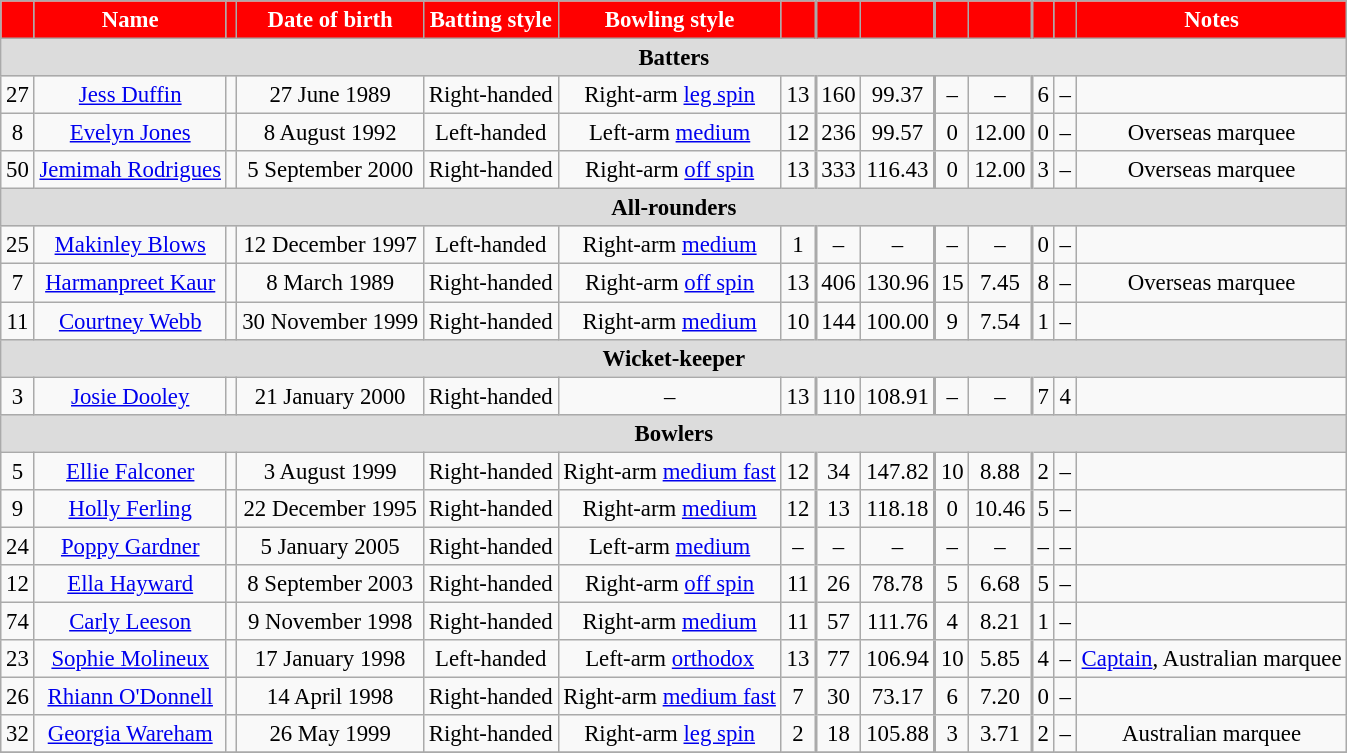<table class="wikitable" style="font-size:95%;" width="auto">
<tr>
<th style="background:red; color:white; text-align:center;"></th>
<th style="background:red; color:white; text-align:center;">Name</th>
<th style="background:red; color:white; text-align:center;"></th>
<th style="background:red; color:white; text-align:center;">Date of birth</th>
<th style="background:red; color:white; text-align:center;">Batting style</th>
<th style="background:red; color:white; text-align:center;">Bowling style</th>
<th style="background:red; color:white; text-align:center;"></th>
<th style="background:red; color:white; border-left-width: 2px; text-align:center;"></th>
<th style="background:red; color:white; text-align:center;"></th>
<th style="background:red; color:white; border-left-width: 2px; text-align:center;"></th>
<th style="background:red; color:white; text-align:center;"></th>
<th style="background:red; color:white; border-left-width: 2px; text-align:center;"></th>
<th style="background:red; color:white; text-align:center;"></th>
<th style="background:red; color:white; text-align:center;">Notes</th>
</tr>
<tr>
<th colspan="14" style="background: #DCDCDC; text-align:center;">Batters</th>
</tr>
<tr align="center">
<td>27</td>
<td><a href='#'>Jess Duffin</a></td>
<td></td>
<td>27 June 1989</td>
<td>Right-handed</td>
<td>Right-arm <a href='#'>leg spin</a></td>
<td>13</td>
<td style="border-left-width: 2px">160</td>
<td>99.37</td>
<td style="border-left-width: 2px">–</td>
<td>–</td>
<td style="border-left-width: 2px">6</td>
<td>–</td>
<td></td>
</tr>
<tr align="center">
<td>8</td>
<td><a href='#'>Evelyn Jones</a></td>
<td></td>
<td>8 August 1992</td>
<td>Left-handed</td>
<td>Left-arm <a href='#'>medium</a></td>
<td>12</td>
<td style="border-left-width: 2px">236</td>
<td>99.57</td>
<td style="border-left-width: 2px">0</td>
<td>12.00</td>
<td style="border-left-width: 2px">0</td>
<td>–</td>
<td>Overseas marquee</td>
</tr>
<tr align="center">
<td>50</td>
<td><a href='#'>Jemimah Rodrigues</a></td>
<td></td>
<td>5 September 2000</td>
<td>Right-handed</td>
<td>Right-arm <a href='#'>off spin</a></td>
<td>13</td>
<td style="border-left-width: 2px">333</td>
<td>116.43</td>
<td style="border-left-width: 2px">0</td>
<td>12.00</td>
<td style="border-left-width: 2px">3</td>
<td>–</td>
<td>Overseas marquee</td>
</tr>
<tr>
<th colspan="14" style="background: #DCDCDC; text-align:center;">All-rounders</th>
</tr>
<tr align="center">
<td>25</td>
<td><a href='#'>Makinley Blows</a></td>
<td></td>
<td>12 December 1997</td>
<td>Left-handed</td>
<td>Right-arm <a href='#'>medium</a></td>
<td>1</td>
<td style="border-left-width: 2px">–</td>
<td>–</td>
<td style="border-left-width: 2px">–</td>
<td>–</td>
<td style="border-left-width: 2px">0</td>
<td>–</td>
<td></td>
</tr>
<tr align="center">
<td>7</td>
<td><a href='#'>Harmanpreet Kaur</a></td>
<td></td>
<td>8 March 1989</td>
<td>Right-handed</td>
<td>Right-arm <a href='#'>off spin</a></td>
<td>13</td>
<td style="border-left-width: 2px">406</td>
<td>130.96</td>
<td style="border-left-width: 2px">15</td>
<td>7.45</td>
<td style="border-left-width: 2px">8</td>
<td>–</td>
<td>Overseas marquee</td>
</tr>
<tr align="center">
<td>11</td>
<td><a href='#'>Courtney Webb</a></td>
<td></td>
<td>30 November 1999</td>
<td>Right-handed</td>
<td>Right-arm <a href='#'>medium</a></td>
<td>10</td>
<td style="border-left-width: 2px">144</td>
<td>100.00</td>
<td style="border-left-width: 2px">9</td>
<td>7.54</td>
<td style="border-left-width: 2px">1</td>
<td>–</td>
<td></td>
</tr>
<tr>
<th colspan="14" style="background: #DCDCDC; text-align:center;">Wicket-keeper</th>
</tr>
<tr align="center">
<td>3</td>
<td><a href='#'>Josie Dooley</a></td>
<td></td>
<td>21 January 2000</td>
<td>Right-handed</td>
<td>–</td>
<td>13</td>
<td style="border-left-width: 2px">110</td>
<td>108.91</td>
<td style="border-left-width: 2px">–</td>
<td>–</td>
<td style="border-left-width: 2px">7</td>
<td>4</td>
<td></td>
</tr>
<tr>
<th colspan="14" style="background: #DCDCDC; text-align:center;">Bowlers</th>
</tr>
<tr align="center">
<td>5</td>
<td><a href='#'>Ellie Falconer</a></td>
<td></td>
<td>3 August 1999</td>
<td>Right-handed</td>
<td>Right-arm <a href='#'>medium fast</a></td>
<td>12</td>
<td style="border-left-width: 2px">34</td>
<td>147.82</td>
<td style="border-left-width: 2px">10</td>
<td>8.88</td>
<td style="border-left-width: 2px">2</td>
<td>–</td>
<td></td>
</tr>
<tr align="center">
<td>9</td>
<td><a href='#'>Holly Ferling</a></td>
<td></td>
<td>22 December 1995</td>
<td>Right-handed</td>
<td>Right-arm <a href='#'>medium</a></td>
<td>12</td>
<td style="border-left-width: 2px">13</td>
<td>118.18</td>
<td style="border-left-width: 2px">0</td>
<td>10.46</td>
<td style="border-left-width: 2px">5</td>
<td>–</td>
<td></td>
</tr>
<tr align="center">
<td>24</td>
<td><a href='#'>Poppy Gardner</a></td>
<td></td>
<td>5 January 2005</td>
<td>Right-handed</td>
<td>Left-arm <a href='#'>medium</a></td>
<td>–</td>
<td style="border-left-width: 2px">–</td>
<td>–</td>
<td style="border-left-width: 2px">–</td>
<td>–</td>
<td style="border-left-width: 2px">–</td>
<td>–</td>
<td></td>
</tr>
<tr align="center">
<td>12</td>
<td><a href='#'>Ella Hayward</a></td>
<td></td>
<td>8 September 2003</td>
<td>Right-handed</td>
<td>Right-arm <a href='#'>off spin</a></td>
<td>11</td>
<td style="border-left-width: 2px">26</td>
<td>78.78</td>
<td style="border-left-width: 2px">5</td>
<td>6.68</td>
<td style="border-left-width: 2px">5</td>
<td>–</td>
<td></td>
</tr>
<tr align="center">
<td>74</td>
<td><a href='#'>Carly Leeson</a></td>
<td></td>
<td>9 November 1998</td>
<td>Right-handed</td>
<td>Right-arm <a href='#'>medium</a></td>
<td>11</td>
<td style="border-left-width: 2px">57</td>
<td>111.76</td>
<td style="border-left-width: 2px">4</td>
<td>8.21</td>
<td style="border-left-width: 2px">1</td>
<td>–</td>
<td></td>
</tr>
<tr align="center">
<td>23</td>
<td><a href='#'>Sophie Molineux</a></td>
<td></td>
<td>17 January 1998</td>
<td>Left-handed</td>
<td>Left-arm <a href='#'>orthodox</a></td>
<td>13</td>
<td style="border-left-width: 2px">77</td>
<td>106.94</td>
<td style="border-left-width: 2px">10</td>
<td>5.85</td>
<td style="border-left-width: 2px">4</td>
<td>–</td>
<td><a href='#'>Captain</a>, Australian marquee</td>
</tr>
<tr align="center">
<td>26</td>
<td><a href='#'>Rhiann O'Donnell</a></td>
<td></td>
<td>14 April 1998</td>
<td>Right-handed</td>
<td>Right-arm <a href='#'>medium fast</a></td>
<td>7</td>
<td style="border-left-width: 2px">30</td>
<td>73.17</td>
<td style="border-left-width: 2px">6</td>
<td>7.20</td>
<td style="border-left-width: 2px">0</td>
<td>–</td>
<td></td>
</tr>
<tr align="center">
<td>32</td>
<td><a href='#'>Georgia Wareham</a></td>
<td></td>
<td>26 May 1999</td>
<td>Right-handed</td>
<td>Right-arm <a href='#'>leg spin</a></td>
<td>2</td>
<td style="border-left-width: 2px">18</td>
<td>105.88</td>
<td style="border-left-width: 2px">3</td>
<td>3.71</td>
<td style="border-left-width: 2px">2</td>
<td>–</td>
<td>Australian marquee</td>
</tr>
<tr>
</tr>
</table>
